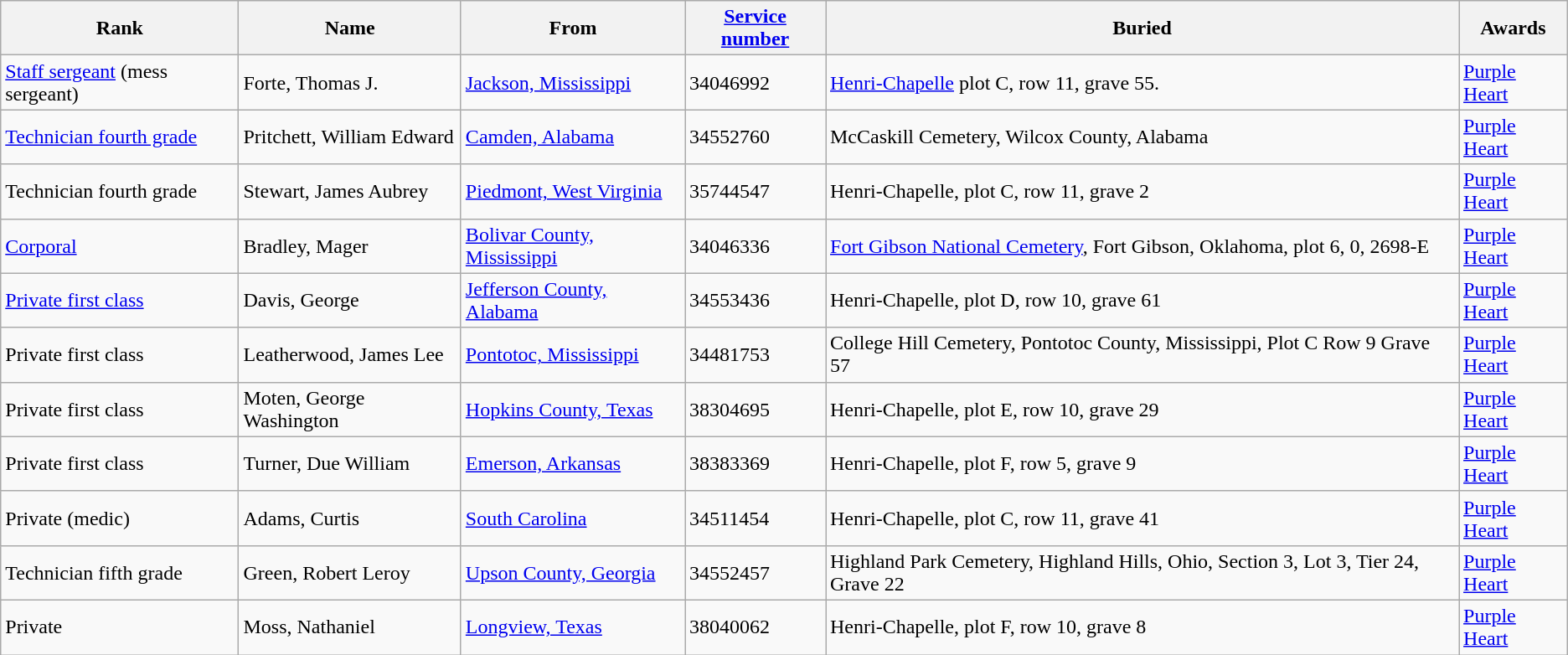<table class="wikitable sortable">
<tr>
<th>Rank</th>
<th>Name</th>
<th>From</th>
<th><a href='#'>Service number</a></th>
<th>Buried</th>
<th>Awards</th>
</tr>
<tr>
<td><a href='#'>Staff sergeant</a> (mess sergeant)</td>
<td>Forte, Thomas J.</td>
<td><a href='#'>Jackson, Mississippi</a></td>
<td>34046992</td>
<td><a href='#'>Henri-Chapelle</a> plot C, row 11, grave 55.</td>
<td><a href='#'>Purple Heart</a></td>
</tr>
<tr>
<td><a href='#'>Technician fourth grade</a></td>
<td>Pritchett, William Edward</td>
<td><a href='#'>Camden, Alabama</a></td>
<td>34552760</td>
<td>McCaskill Cemetery, Wilcox County, Alabama</td>
<td><a href='#'>Purple Heart</a></td>
</tr>
<tr>
<td>Technician fourth grade</td>
<td>Stewart, James Aubrey</td>
<td><a href='#'>Piedmont, West Virginia</a></td>
<td>35744547</td>
<td>Henri-Chapelle, plot C, row 11, grave 2</td>
<td><a href='#'>Purple Heart</a></td>
</tr>
<tr>
<td><a href='#'>Corporal</a></td>
<td>Bradley, Mager</td>
<td><a href='#'>Bolivar County, Mississippi</a></td>
<td>34046336</td>
<td><a href='#'>Fort Gibson National Cemetery</a>, Fort Gibson, Oklahoma, plot 6, 0, 2698-E</td>
<td><a href='#'>Purple Heart</a></td>
</tr>
<tr>
<td><a href='#'>Private first class</a></td>
<td>Davis, George</td>
<td><a href='#'>Jefferson County, Alabama</a></td>
<td>34553436</td>
<td>Henri-Chapelle, plot D, row 10, grave 61</td>
<td><a href='#'>Purple Heart</a></td>
</tr>
<tr>
<td>Private first class</td>
<td>Leatherwood, James Lee</td>
<td><a href='#'>Pontotoc, Mississippi</a></td>
<td>34481753</td>
<td>College Hill Cemetery, Pontotoc County, Mississippi, Plot C Row 9 Grave 57</td>
<td><a href='#'>Purple Heart</a></td>
</tr>
<tr>
<td>Private first class</td>
<td>Moten, George Washington</td>
<td><a href='#'>Hopkins County, Texas</a></td>
<td>38304695</td>
<td>Henri-Chapelle, plot E, row 10, grave 29</td>
<td><a href='#'>Purple Heart</a></td>
</tr>
<tr>
<td>Private first class</td>
<td>Turner, Due William</td>
<td><a href='#'>Emerson, Arkansas</a></td>
<td>38383369</td>
<td>Henri-Chapelle, plot F, row 5, grave 9</td>
<td><a href='#'>Purple Heart</a></td>
</tr>
<tr>
<td>Private (medic)</td>
<td>Adams, Curtis</td>
<td><a href='#'>South Carolina</a></td>
<td>34511454</td>
<td>Henri-Chapelle, plot C, row 11, grave 41</td>
<td><a href='#'>Purple Heart</a></td>
</tr>
<tr>
<td>Technician fifth grade</td>
<td>Green, Robert Leroy</td>
<td><a href='#'>Upson County, Georgia</a></td>
<td>34552457</td>
<td>Highland Park Cemetery, Highland Hills, Ohio, Section 3, Lot 3, Tier 24, Grave 22</td>
<td><a href='#'>Purple Heart</a></td>
</tr>
<tr>
<td>Private</td>
<td>Moss, Nathaniel</td>
<td><a href='#'>Longview, Texas</a></td>
<td>38040062</td>
<td>Henri-Chapelle, plot F, row 10, grave 8</td>
<td><a href='#'>Purple Heart</a></td>
</tr>
</table>
